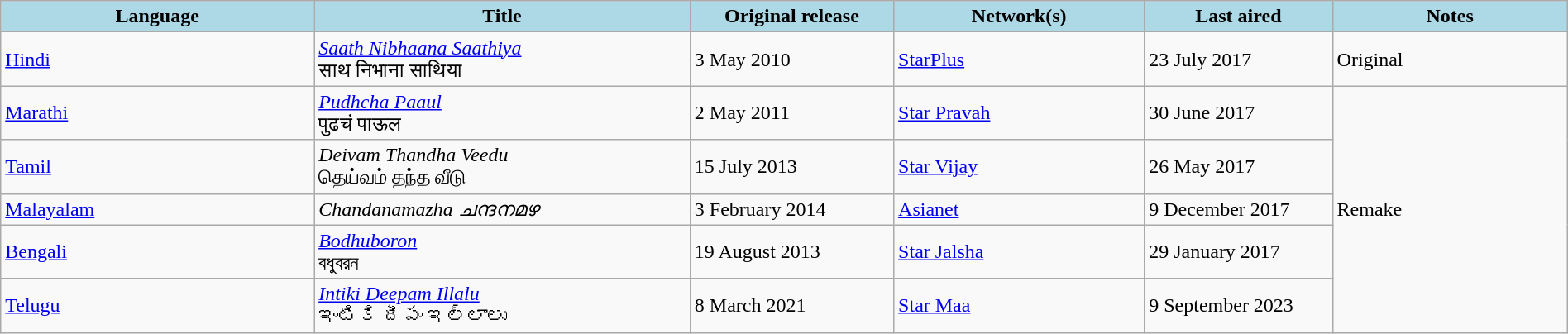<table class="wikitable" style="width: 100%; margin-right: 0;">
<tr>
<th style="background:LightBlue; width:20%;">Language</th>
<th style="background:LightBlue; width:24%;">Title</th>
<th style="background:LightBlue; width:13%;">Original release</th>
<th style="background:LightBlue; width:16%;">Network(s)</th>
<th style="background:LightBlue; width:12%;">Last aired</th>
<th style="background:LightBlue; width:18%;">Notes</th>
</tr>
<tr>
<td><a href='#'>Hindi</a></td>
<td><em><a href='#'>Saath Nibhaana Saathiya</a></em> <br> साथ निभाना साथिया</td>
<td>3 May 2010</td>
<td><a href='#'>StarPlus</a></td>
<td>23 July 2017</td>
<td>Original</td>
</tr>
<tr>
<td><a href='#'>Marathi</a></td>
<td><em><a href='#'>Pudhcha Paaul</a></em> <br> पुढचं पाऊल</td>
<td>2 May 2011</td>
<td><a href='#'>Star Pravah</a></td>
<td>30 June 2017</td>
<td rowspan="5">Remake</td>
</tr>
<tr>
<td><a href='#'>Tamil</a></td>
<td><em>Deivam Thandha Veedu</em> <br> தெய்வம் தந்த வீடு</td>
<td>15 July 2013</td>
<td><a href='#'>Star Vijay</a></td>
<td>26 May 2017</td>
</tr>
<tr>
<td><a href='#'>Malayalam</a></td>
<td><em>Chandanamazha ചന്ദനമഴ</em></td>
<td>3 February 2014</td>
<td><a href='#'>Asianet</a></td>
<td>9 December 2017</td>
</tr>
<tr>
<td><a href='#'>Bengali</a></td>
<td><em><a href='#'>Bodhuboron</a></em> <br> বধুবরন</td>
<td>19 August 2013</td>
<td><a href='#'>Star Jalsha</a></td>
<td>29 January 2017</td>
</tr>
<tr>
<td><a href='#'>Telugu</a></td>
<td><em><a href='#'>Intiki Deepam Illalu</a></em> <br> ఇంటికి దీపం ఇల్లాలు</td>
<td>8 March 2021</td>
<td><a href='#'>Star Maa</a></td>
<td>9 September 2023</td>
</tr>
</table>
